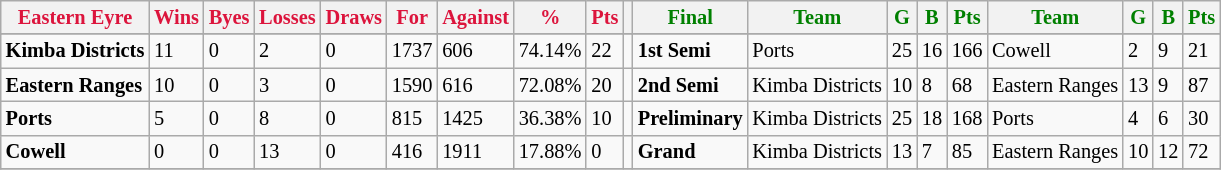<table style="font-size: 85%; text-align: left;" class="wikitable">
<tr>
<th style="color:crimson">Eastern Eyre</th>
<th style="color:crimson">Wins</th>
<th style="color:crimson">Byes</th>
<th style="color:crimson">Losses</th>
<th style="color:crimson">Draws</th>
<th style="color:crimson">For</th>
<th style="color:crimson">Against</th>
<th style="color:crimson">%</th>
<th style="color:crimson">Pts</th>
<th></th>
<th style="color:green">Final</th>
<th style="color:green">Team</th>
<th style="color:green">G</th>
<th style="color:green">B</th>
<th style="color:green">Pts</th>
<th style="color:green">Team</th>
<th style="color:green">G</th>
<th style="color:green">B</th>
<th style="color:green">Pts</th>
</tr>
<tr>
</tr>
<tr>
</tr>
<tr>
<td><strong>	Kimba Districts	</strong></td>
<td>11</td>
<td>0</td>
<td>2</td>
<td>0</td>
<td>1737</td>
<td>606</td>
<td>74.14%</td>
<td>22</td>
<td></td>
<td><strong>1st Semi</strong></td>
<td>Ports</td>
<td>25</td>
<td>16</td>
<td>166</td>
<td>Cowell</td>
<td>2</td>
<td>9</td>
<td>21</td>
</tr>
<tr>
<td><strong>	Eastern Ranges	</strong></td>
<td>10</td>
<td>0</td>
<td>3</td>
<td>0</td>
<td>1590</td>
<td>616</td>
<td>72.08%</td>
<td>20</td>
<td></td>
<td><strong>2nd Semi</strong></td>
<td>Kimba Districts</td>
<td>10</td>
<td>8</td>
<td>68</td>
<td>Eastern Ranges</td>
<td>13</td>
<td>9</td>
<td>87</td>
</tr>
<tr>
<td><strong>	Ports	</strong></td>
<td>5</td>
<td>0</td>
<td>8</td>
<td>0</td>
<td>815</td>
<td>1425</td>
<td>36.38%</td>
<td>10</td>
<td></td>
<td><strong>Preliminary</strong></td>
<td>Kimba Districts</td>
<td>25</td>
<td>18</td>
<td>168</td>
<td>Ports</td>
<td>4</td>
<td>6</td>
<td>30</td>
</tr>
<tr>
<td><strong>	Cowell	</strong></td>
<td>0</td>
<td>0</td>
<td>13</td>
<td>0</td>
<td>416</td>
<td>1911</td>
<td>17.88%</td>
<td>0</td>
<td></td>
<td><strong>Grand</strong></td>
<td>Kimba Districts</td>
<td>13</td>
<td>7</td>
<td>85</td>
<td>Eastern Ranges</td>
<td>10</td>
<td>12</td>
<td>72</td>
</tr>
<tr>
</tr>
</table>
